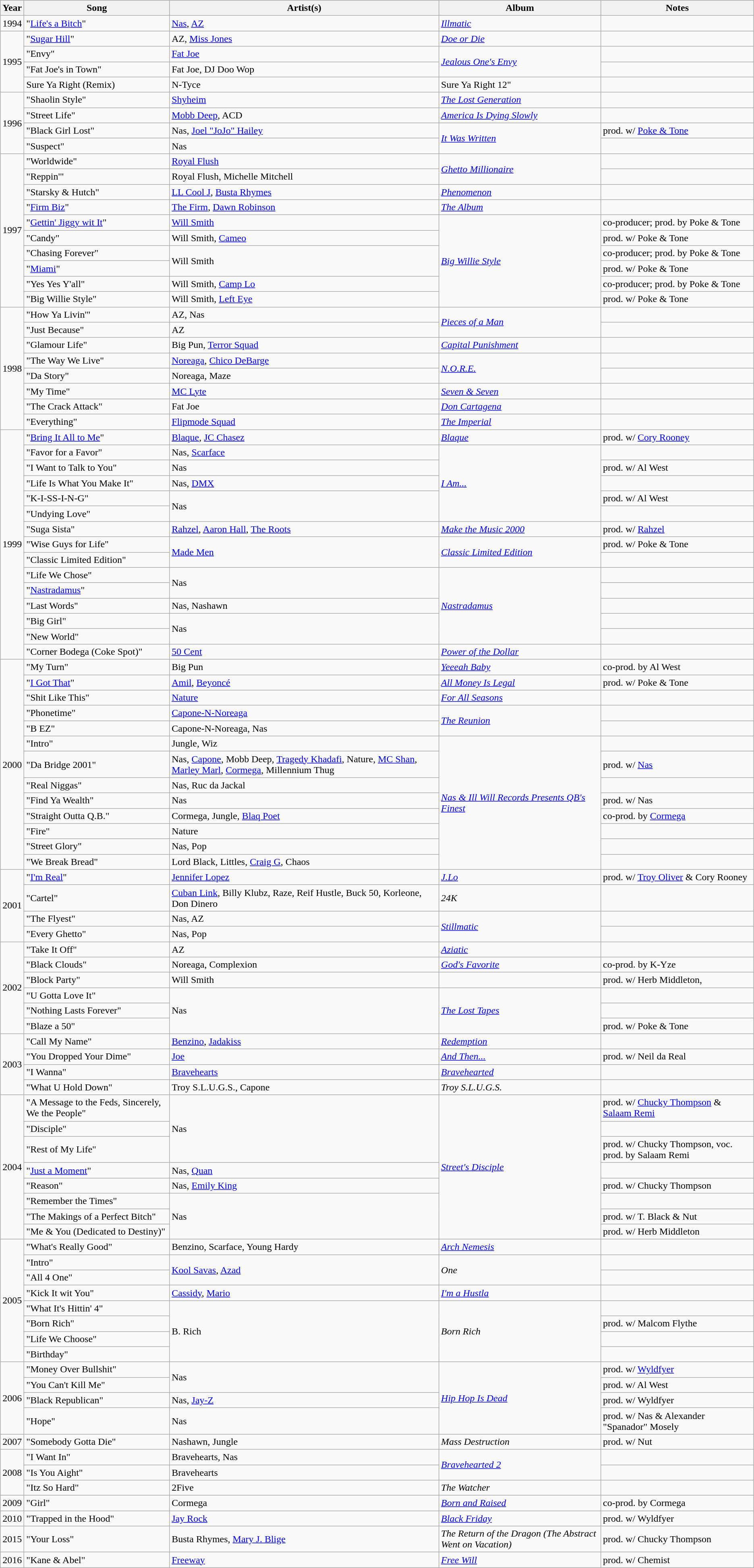<table class="wikitable">
<tr>
<th>Year</th>
<th>Song</th>
<th>Artist(s)</th>
<th>Album</th>
<th>Notes</th>
</tr>
<tr>
<td>1994</td>
<td>"<a href='#'>Life's a Bitch</a>"</td>
<td><a href='#'>Nas</a>, <a href='#'>AZ</a></td>
<td><em><a href='#'>Illmatic</a></em></td>
<td></td>
</tr>
<tr>
<td rowspan="4">1995</td>
<td>"<a href='#'>Sugar Hill</a>"</td>
<td>AZ, <a href='#'>Miss Jones</a></td>
<td><em><a href='#'>Doe or Die</a></em></td>
<td></td>
</tr>
<tr>
<td>"Envy"</td>
<td><a href='#'>Fat Joe</a></td>
<td rowspan="2"><em><a href='#'>Jealous One's Envy</a></em></td>
<td></td>
</tr>
<tr>
<td>"Fat Joe's in Town"</td>
<td>Fat Joe, DJ Doo Wop</td>
<td></td>
</tr>
<tr>
<td>Sure Ya Right (Remix)</td>
<td>N-Tyce</td>
<td>Sure Ya Right 12"</td>
<td></td>
</tr>
<tr>
<td rowspan="4">1996</td>
<td>"Shaolin Style"</td>
<td><a href='#'>Shyheim</a></td>
<td><em><a href='#'>The Lost Generation</a></em></td>
<td></td>
</tr>
<tr>
<td>"Street Life"</td>
<td><a href='#'>Mobb Deep</a>, ACD</td>
<td><em><a href='#'>America Is Dying Slowly</a></em></td>
<td></td>
</tr>
<tr>
<td>"Black Girl Lost"</td>
<td>Nas, <a href='#'>Joel "JoJo" Hailey</a></td>
<td rowspan="2"><em><a href='#'>It Was Written</a></em></td>
<td>prod. w/ <a href='#'>Poke & Tone</a></td>
</tr>
<tr>
<td>"Suspect"</td>
<td>Nas</td>
<td></td>
</tr>
<tr>
<td rowspan="10">1997</td>
<td>"Worldwide"</td>
<td><a href='#'>Royal Flush</a></td>
<td rowspan="2"><em><a href='#'>Ghetto Millionaire</a></em></td>
<td></td>
</tr>
<tr>
<td>"Reppin'"</td>
<td>Royal Flush, Michelle Mitchell</td>
<td></td>
</tr>
<tr>
<td>"Starsky & Hutch"</td>
<td><a href='#'>LL Cool J</a>, <a href='#'>Busta Rhymes</a></td>
<td><em><a href='#'>Phenomenon</a></em></td>
<td></td>
</tr>
<tr>
<td>"<a href='#'>Firm Biz</a>"</td>
<td><a href='#'>The Firm</a>, <a href='#'>Dawn Robinson</a></td>
<td><em><a href='#'>The Album</a></em></td>
<td></td>
</tr>
<tr>
<td>"<a href='#'>Gettin' Jiggy wit It</a>"</td>
<td><a href='#'>Will Smith</a></td>
<td rowspan="6"><em><a href='#'>Big Willie Style</a></em></td>
<td>co-producer; prod. by Poke & Tone</td>
</tr>
<tr>
<td>"Candy"</td>
<td>Will Smith, <a href='#'>Cameo</a></td>
<td>prod. w/ Poke & Tone</td>
</tr>
<tr>
<td>"Chasing Forever"</td>
<td rowspan="2">Will Smith</td>
<td>co-producer; prod. by Poke & Tone</td>
</tr>
<tr>
<td>"<a href='#'>Miami</a>"</td>
<td>prod. w/ Poke & Tone</td>
</tr>
<tr>
<td>"Yes Yes Y'all"</td>
<td>Will Smith, <a href='#'>Camp Lo</a></td>
<td>co-producer; prod. by Poke & Tone</td>
</tr>
<tr>
<td>"Big Willie Style"</td>
<td>Will Smith, <a href='#'>Left Eye</a></td>
<td>prod. w/ Poke & Tone</td>
</tr>
<tr>
<td rowspan="8">1998</td>
<td>"How Ya Livin'"</td>
<td>AZ, Nas</td>
<td rowspan="2"><em><a href='#'>Pieces of a Man</a></em></td>
<td></td>
</tr>
<tr>
<td>"Just Because"</td>
<td>AZ</td>
<td></td>
</tr>
<tr>
<td>"Glamour Life"</td>
<td>Big Pun, <a href='#'>Terror Squad</a></td>
<td><em><a href='#'>Capital Punishment</a></em></td>
<td></td>
</tr>
<tr>
<td>"The Way We Live"</td>
<td><a href='#'>Noreaga</a>, <a href='#'>Chico DeBarge</a></td>
<td rowspan="2"><em><a href='#'>N.O.R.E.</a></em></td>
<td></td>
</tr>
<tr>
<td>"Da Story"</td>
<td>Noreaga, Maze</td>
<td></td>
</tr>
<tr>
<td>"My Time"</td>
<td><a href='#'>MC Lyte</a></td>
<td><em><a href='#'>Seven & Seven</a></em></td>
<td></td>
</tr>
<tr>
<td>"The Crack Attack"</td>
<td>Fat Joe</td>
<td><em><a href='#'>Don Cartagena</a></em></td>
<td></td>
</tr>
<tr>
<td>"Everything"</td>
<td><a href='#'>Flipmode Squad</a></td>
<td><em><a href='#'>The Imperial</a></em></td>
<td></td>
</tr>
<tr>
<td rowspan="15">1999</td>
<td>"<a href='#'>Bring It All to Me</a>"</td>
<td><a href='#'>Blaque</a>, <a href='#'>JC Chasez</a></td>
<td><em><a href='#'>Blaque</a></em></td>
<td>prod. w/ <a href='#'>Cory Rooney</a></td>
</tr>
<tr>
<td>"Favor for a Favor"</td>
<td>Nas, <a href='#'>Scarface</a></td>
<td rowspan="5"><em><a href='#'>I Am...</a></em></td>
<td></td>
</tr>
<tr>
<td>"I Want to Talk to You"</td>
<td>Nas</td>
<td>prod. w/ Al West</td>
</tr>
<tr>
<td>"Life Is What You Make It"</td>
<td>Nas, <a href='#'>DMX</a></td>
<td></td>
</tr>
<tr>
<td>"K-I-SS-I-N-G"</td>
<td rowspan="2">Nas</td>
<td>prod. w/ Al West</td>
</tr>
<tr>
<td>"Undying Love"</td>
<td></td>
</tr>
<tr>
<td>"Suga Sista"</td>
<td><a href='#'>Rahzel</a>, <a href='#'>Aaron Hall</a>, <a href='#'>The Roots</a></td>
<td><em><a href='#'>Make the Music 2000</a></em></td>
<td>prod. w/ <a href='#'>Rahzel</a></td>
</tr>
<tr>
<td>"Wise Guys for Life"</td>
<td rowspan="2"><a href='#'>Made Men</a></td>
<td rowspan="2"><em><a href='#'>Classic Limited Edition</a></em></td>
<td>prod. w/ Poke & Tone</td>
</tr>
<tr>
<td>"Classic Limited Edition"</td>
<td></td>
</tr>
<tr>
<td>"Life We Chose"</td>
<td rowspan="2">Nas</td>
<td rowspan="5"><em><a href='#'>Nastradamus</a></em></td>
<td></td>
</tr>
<tr>
<td>"<a href='#'>Nastradamus</a>"</td>
<td></td>
</tr>
<tr>
<td>"Last Words"</td>
<td>Nas, Nashawn</td>
<td></td>
</tr>
<tr>
<td>"Big Girl"</td>
<td rowspan="2">Nas</td>
<td></td>
</tr>
<tr>
<td>"New World"</td>
<td></td>
</tr>
<tr>
<td>"Corner Bodega (Coke Spot)"</td>
<td><a href='#'>50 Cent</a></td>
<td><em><a href='#'>Power of the Dollar</a></em></td>
<td></td>
</tr>
<tr>
<td rowspan="13">2000</td>
<td>"My Turn"</td>
<td>Big Pun</td>
<td><em><a href='#'>Yeeeah Baby</a></em></td>
<td>co-prod. by Al West</td>
</tr>
<tr>
<td>"<a href='#'>I Got That</a>"</td>
<td><a href='#'>Amil</a>, <a href='#'>Beyoncé</a></td>
<td><em><a href='#'>All Money Is Legal</a></em></td>
<td>prod. w/ Poke & Tone</td>
</tr>
<tr>
<td>"Shit Like This"</td>
<td><a href='#'>Nature</a></td>
<td><em><a href='#'>For All Seasons</a></em></td>
<td></td>
</tr>
<tr>
<td>"Phonetime"</td>
<td><a href='#'>Capone-N-Noreaga</a></td>
<td rowspan="2"><em><a href='#'>The Reunion</a></em></td>
<td></td>
</tr>
<tr>
<td>"B EZ"</td>
<td>Capone-N-Noreaga, Nas</td>
<td></td>
</tr>
<tr>
<td>"Intro"</td>
<td>Jungle, Wiz</td>
<td rowspan="8"><em><a href='#'>Nas & Ill Will Records Presents QB's Finest</a></em></td>
<td></td>
</tr>
<tr>
<td>"Da Bridge 2001"</td>
<td>Nas, <a href='#'>Capone</a>, Mobb Deep, <a href='#'>Tragedy Khadafi</a>, Nature, <a href='#'>MC Shan</a>, <a href='#'>Marley Marl</a>, <a href='#'>Cormega</a>, Millennium Thug</td>
<td>prod. w/ <a href='#'>Nas</a></td>
</tr>
<tr>
<td>"Real Niggas"</td>
<td>Nas, Ruc da Jackal</td>
<td></td>
</tr>
<tr>
<td>"Find Ya Wealth"</td>
<td>Nas</td>
<td>prod. w/ Nas</td>
</tr>
<tr>
<td>"Straight Outta Q.B."</td>
<td>Cormega, Jungle, <a href='#'>Blaq Poet</a></td>
<td>co-prod. by <a href='#'>Cormega</a></td>
</tr>
<tr>
<td>"Fire"</td>
<td>Nature</td>
<td></td>
</tr>
<tr>
<td>"Street Glory"</td>
<td>Nas, Pop</td>
<td></td>
</tr>
<tr>
<td>"We Break Bread"</td>
<td>Lord Black, Littles, <a href='#'>Craig G</a>, Chaos</td>
<td></td>
</tr>
<tr>
<td rowspan="4">2001</td>
<td>"<a href='#'>I'm Real</a>"</td>
<td><a href='#'>Jennifer Lopez</a></td>
<td><em><a href='#'>J.Lo</a></em></td>
<td>prod. w/ <a href='#'>Troy Oliver</a> & Cory Rooney</td>
</tr>
<tr>
<td>"Cartel"</td>
<td><a href='#'>Cuban Link</a>, Billy Klubz, Raze, Reif Hustle, Buck 50, Korleone, Don Dinero</td>
<td><em>24K</em></td>
<td></td>
</tr>
<tr>
<td>"The Flyest"</td>
<td>Nas, AZ</td>
<td rowspan="2"><em><a href='#'>Stillmatic</a></em></td>
<td></td>
</tr>
<tr>
<td>"Every Ghetto"</td>
<td>Nas, Pop</td>
<td></td>
</tr>
<tr>
<td rowspan="6">2002</td>
<td>"Take It Off"</td>
<td>AZ</td>
<td><em><a href='#'>Aziatic</a></em></td>
<td></td>
</tr>
<tr>
<td>"Black Clouds"</td>
<td>Noreaga, Complexion</td>
<td><em><a href='#'>God's Favorite</a></em></td>
<td>co-prod. by K-Yze</td>
</tr>
<tr>
<td>"Block Party"</td>
<td>Will Smith</td>
<td></td>
<td>prod. w/ Herb Middleton,</td>
</tr>
<tr>
<td>"U Gotta Love It"</td>
<td rowspan="3">Nas</td>
<td rowspan="3"><em><a href='#'>The Lost Tapes</a></em></td>
<td></td>
</tr>
<tr>
<td>"Nothing Lasts Forever"</td>
<td></td>
</tr>
<tr>
<td>"Blaze a 50"</td>
<td>prod. w/ Poke & Tone</td>
</tr>
<tr>
<td rowspan="4">2003</td>
<td>"Call My Name"</td>
<td><a href='#'>Benzino</a>, <a href='#'>Jadakiss</a></td>
<td><em><a href='#'>Redemption</a></em></td>
<td></td>
</tr>
<tr>
<td>"You Dropped Your Dime"</td>
<td><a href='#'>Joe</a></td>
<td><em><a href='#'>And Then...</a></em></td>
<td>prod. w/ Neil da Real</td>
</tr>
<tr>
<td>"I Wanna"</td>
<td><a href='#'>Bravehearts</a></td>
<td><em><a href='#'>Bravehearted</a></em></td>
<td></td>
</tr>
<tr>
<td>"What U Hold Down"</td>
<td>Troy S.L.U.G.S., Capone</td>
<td><em>Troy S.L.U.G.S.</em></td>
<td></td>
</tr>
<tr>
<td rowspan="8">2004</td>
<td>"A Message to the Feds, Sincerely, We the People"</td>
<td rowspan="3">Nas</td>
<td rowspan="8"><em><a href='#'>Street's Disciple</a></em></td>
<td>prod. w/ <a href='#'>Chucky Thompson</a> & <a href='#'>Salaam Remi</a></td>
</tr>
<tr>
<td>"Disciple"</td>
<td></td>
</tr>
<tr>
<td>"Rest of My Life"</td>
<td>prod. w/ Chucky Thompson, voc. prod. by Salaam Remi</td>
</tr>
<tr>
<td>"<a href='#'>Just a Moment</a>"</td>
<td>Nas, <a href='#'>Quan</a></td>
<td></td>
</tr>
<tr>
<td>"Reason"</td>
<td>Nas, <a href='#'>Emily King</a></td>
<td>prod. w/ Chucky Thompson</td>
</tr>
<tr>
<td>"Remember the Times"</td>
<td rowspan="3">Nas</td>
<td></td>
</tr>
<tr>
<td>"The Makings of a Perfect Bitch"</td>
<td>prod. w/ T. Black & Nut</td>
</tr>
<tr>
<td>"Me & You (Dedicated to Destiny)"</td>
<td>prod. w/ Herb Middleton</td>
</tr>
<tr>
<td rowspan="8">2005</td>
<td>"What's Really Good"</td>
<td>Benzino, Scarface, Young Hardy</td>
<td><em><a href='#'>Arch Nemesis</a></em></td>
<td></td>
</tr>
<tr>
<td>"Intro"</td>
<td rowspan="2"><a href='#'>Kool Savas</a>, <a href='#'>Azad</a></td>
<td rowspan="2"><em>One</em></td>
<td></td>
</tr>
<tr>
<td>"All 4 One"</td>
<td></td>
</tr>
<tr>
<td>"Kick It wit You"</td>
<td><a href='#'>Cassidy</a>, <a href='#'>Mario</a></td>
<td><em><a href='#'>I'm a Hustla</a></em></td>
<td></td>
</tr>
<tr>
<td>"What It's Hittin' 4"</td>
<td rowspan="4">B. Rich</td>
<td rowspan="4"><em>Born Rich</em></td>
<td></td>
</tr>
<tr>
<td>"Born Rich"</td>
<td>prod. w/ Malcom Flythe</td>
</tr>
<tr>
<td>"Life We Choose"</td>
<td></td>
</tr>
<tr>
<td>"Birthday"</td>
<td></td>
</tr>
<tr>
<td rowspan="4">2006</td>
<td>"Money Over Bullshit"</td>
<td rowspan="2">Nas</td>
<td rowspan="4"><em><a href='#'>Hip Hop Is Dead</a></em></td>
<td>prod. w/ <a href='#'>Wyldfyer</a></td>
</tr>
<tr>
<td>"You Can't Kill Me"</td>
<td>prod. w/ Al West</td>
</tr>
<tr>
<td>"Black Republican"</td>
<td>Nas, <a href='#'>Jay-Z</a></td>
<td>prod. w/ Wyldfyer</td>
</tr>
<tr>
<td>"Hope"</td>
<td>Nas</td>
<td>prod. w/ Nas & Alexander "Spanador" Mosely</td>
</tr>
<tr>
<td>2007</td>
<td>"Somebody Gotta Die"</td>
<td>Nashawn, Jungle</td>
<td><em>Mass Destruction</em></td>
<td>prod. w/ Nut</td>
</tr>
<tr>
<td rowspan="3">2008</td>
<td>"I Want In"</td>
<td>Bravehearts, Nas</td>
<td rowspan="2"><em><a href='#'>Bravehearted 2</a></em></td>
<td></td>
</tr>
<tr>
<td>"Is You Aight"</td>
<td>Bravehearts</td>
<td></td>
</tr>
<tr>
<td>"Itz So Hard"</td>
<td>2Five</td>
<td><em>The Watcher</em></td>
<td></td>
</tr>
<tr>
<td>2009</td>
<td>"Girl"</td>
<td>Cormega</td>
<td><em><a href='#'>Born and Raised</a></em></td>
<td>co-prod. by Cormega</td>
</tr>
<tr>
<td>2010</td>
<td>"Trapped in the Hood"</td>
<td><a href='#'>Jay Rock</a></td>
<td><em><a href='#'>Black Friday</a></em></td>
<td>prod. w/ Wyldfyer</td>
</tr>
<tr>
<td>2015</td>
<td>"Your Loss"</td>
<td>Busta Rhymes, <a href='#'>Mary J. Blige</a></td>
<td><em>The Return of the Dragon (The Abstract Went on Vacation)</em></td>
<td>prod. w/ Chucky Thompson</td>
</tr>
<tr>
<td>2016</td>
<td>"Kane & Abel"</td>
<td><a href='#'>Freeway</a></td>
<td><em><a href='#'>Free Will</a></em></td>
<td>prod. w/ Chemist</td>
</tr>
</table>
